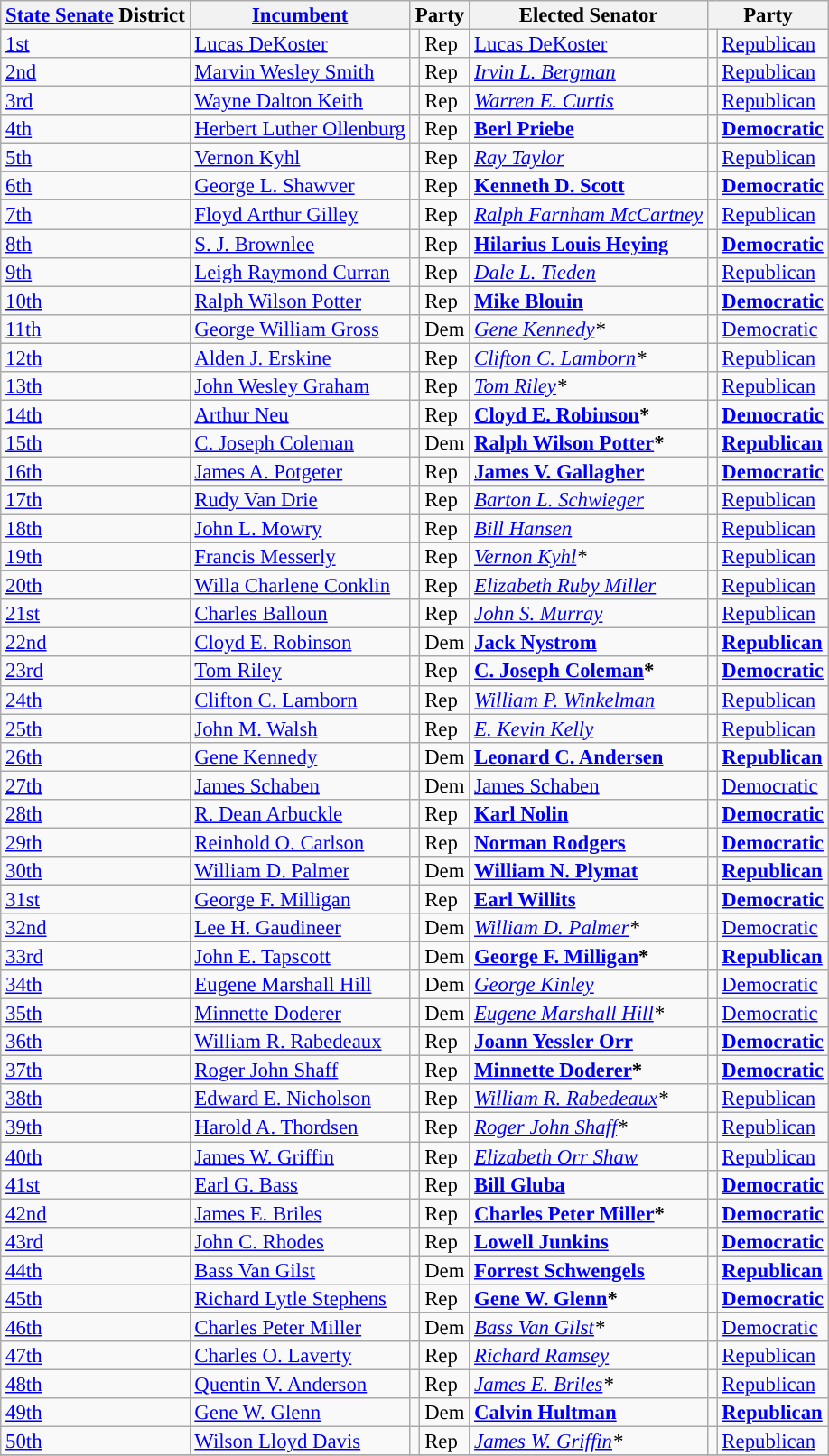<table class="sortable wikitable" style="font-size:95%;line-height:14px;">
<tr>
<th class="unsortable"><a href='#'>State Senate</a> District</th>
<th class="unsortable"><a href='#'>Incumbent</a></th>
<th colspan="2">Party</th>
<th class="unsortable">Elected Senator</th>
<th colspan="2">Party</th>
</tr>
<tr>
<td><a href='#'>1st</a></td>
<td><a href='#'>Lucas DeKoster</a></td>
<td style="background:"></td>
<td>Rep</td>
<td><a href='#'>Lucas DeKoster</a></td>
<td style="background:"></td>
<td><a href='#'>Republican</a></td>
</tr>
<tr>
<td><a href='#'>2nd</a></td>
<td><a href='#'>Marvin Wesley Smith</a></td>
<td style="background:"></td>
<td>Rep</td>
<td><em><a href='#'>Irvin L. Bergman</a></em></td>
<td style="background:"></td>
<td><a href='#'>Republican</a></td>
</tr>
<tr>
<td><a href='#'>3rd</a></td>
<td><a href='#'>Wayne Dalton Keith</a></td>
<td style="background:"></td>
<td>Rep</td>
<td><em><a href='#'>Warren E. Curtis</a></em></td>
<td style="background:"></td>
<td><a href='#'>Republican</a></td>
</tr>
<tr>
<td><a href='#'>4th</a></td>
<td><a href='#'>Herbert Luther Ollenburg</a></td>
<td style="background:"></td>
<td>Rep</td>
<td><strong><a href='#'>Berl Priebe</a></strong></td>
<td style="background:"></td>
<td><strong><a href='#'>Democratic</a></strong></td>
</tr>
<tr>
<td><a href='#'>5th</a></td>
<td><a href='#'>Vernon Kyhl</a></td>
<td style="background:"></td>
<td>Rep</td>
<td><em><a href='#'>Ray Taylor</a></em></td>
<td style="background:"></td>
<td><a href='#'>Republican</a></td>
</tr>
<tr>
<td><a href='#'>6th</a></td>
<td><a href='#'>George L. Shawver</a></td>
<td style="background:"></td>
<td>Rep</td>
<td><strong><a href='#'>Kenneth D. Scott</a></strong></td>
<td style="background:"></td>
<td><strong><a href='#'>Democratic</a></strong></td>
</tr>
<tr>
<td><a href='#'>7th</a></td>
<td><a href='#'>Floyd Arthur Gilley</a></td>
<td style="background:"></td>
<td>Rep</td>
<td><em><a href='#'>Ralph Farnham McCartney</a></em></td>
<td style="background:"></td>
<td><a href='#'>Republican</a></td>
</tr>
<tr>
<td><a href='#'>8th</a></td>
<td><a href='#'>S. J. Brownlee</a></td>
<td style="background:"></td>
<td>Rep</td>
<td><strong><a href='#'>Hilarius Louis Heying</a></strong></td>
<td style="background:"></td>
<td><strong><a href='#'>Democratic</a></strong></td>
</tr>
<tr>
<td><a href='#'>9th</a></td>
<td><a href='#'>Leigh Raymond Curran</a></td>
<td style="background:"></td>
<td>Rep</td>
<td><em><a href='#'>Dale L. Tieden</a></em></td>
<td style="background:"></td>
<td><a href='#'>Republican</a></td>
</tr>
<tr>
<td><a href='#'>10th</a></td>
<td><a href='#'>Ralph Wilson Potter</a></td>
<td style="background:"></td>
<td>Rep</td>
<td><strong><a href='#'>Mike Blouin</a></strong></td>
<td style="background:"></td>
<td><strong><a href='#'>Democratic</a></strong></td>
</tr>
<tr>
<td><a href='#'>11th</a></td>
<td><a href='#'>George William Gross</a></td>
<td style="background:"></td>
<td>Dem</td>
<td><em><a href='#'>Gene Kennedy</a>*</em></td>
<td style="background:"></td>
<td><a href='#'>Democratic</a></td>
</tr>
<tr>
<td><a href='#'>12th</a></td>
<td><a href='#'>Alden J. Erskine</a></td>
<td style="background:"></td>
<td>Rep</td>
<td><em><a href='#'>Clifton C. Lamborn</a>*</em></td>
<td style="background:"></td>
<td><a href='#'>Republican</a></td>
</tr>
<tr>
<td><a href='#'>13th</a></td>
<td><a href='#'>John Wesley Graham</a></td>
<td style="background:"></td>
<td>Rep</td>
<td><em><a href='#'>Tom Riley</a>*</em></td>
<td style="background:"></td>
<td><a href='#'>Republican</a></td>
</tr>
<tr>
<td><a href='#'>14th</a></td>
<td><a href='#'>Arthur Neu</a></td>
<td style="background:"></td>
<td>Rep</td>
<td><strong><a href='#'>Cloyd E. Robinson</a>*</strong></td>
<td style="background:"></td>
<td><strong><a href='#'>Democratic</a></strong></td>
</tr>
<tr>
<td><a href='#'>15th</a></td>
<td><a href='#'>C. Joseph Coleman</a></td>
<td style="background:"></td>
<td>Dem</td>
<td><strong><a href='#'>Ralph Wilson Potter</a>*</strong></td>
<td style="background:"></td>
<td><strong><a href='#'>Republican</a></strong></td>
</tr>
<tr>
<td><a href='#'>16th</a></td>
<td><a href='#'>James A. Potgeter</a></td>
<td style="background:"></td>
<td>Rep</td>
<td><strong><a href='#'>James V. Gallagher</a></strong></td>
<td style="background:"></td>
<td><strong><a href='#'>Democratic</a></strong></td>
</tr>
<tr>
<td><a href='#'>17th</a></td>
<td><a href='#'>Rudy Van Drie</a></td>
<td style="background:"></td>
<td>Rep</td>
<td><em><a href='#'>Barton L. Schwieger</a></em></td>
<td style="background:"></td>
<td><a href='#'>Republican</a></td>
</tr>
<tr>
<td><a href='#'>18th</a></td>
<td><a href='#'>John L. Mowry</a></td>
<td style="background:"></td>
<td>Rep</td>
<td><em><a href='#'>Bill Hansen</a></em></td>
<td style="background:"></td>
<td><a href='#'>Republican</a></td>
</tr>
<tr>
<td><a href='#'>19th</a></td>
<td><a href='#'>Francis Messerly</a></td>
<td style="background:"></td>
<td>Rep</td>
<td><em><a href='#'>Vernon Kyhl</a>*</em></td>
<td style="background:"></td>
<td><a href='#'>Republican</a></td>
</tr>
<tr>
<td><a href='#'>20th</a></td>
<td><a href='#'>Willa Charlene Conklin</a></td>
<td style="background:"></td>
<td>Rep</td>
<td><em><a href='#'>Elizabeth Ruby Miller</a></em></td>
<td style="background:"></td>
<td><a href='#'>Republican</a></td>
</tr>
<tr>
<td><a href='#'>21st</a></td>
<td><a href='#'>Charles Balloun</a></td>
<td style="background:"></td>
<td>Rep</td>
<td><em><a href='#'>John S. Murray</a></em></td>
<td style="background:"></td>
<td><a href='#'>Republican</a></td>
</tr>
<tr>
<td><a href='#'>22nd</a></td>
<td><a href='#'>Cloyd E. Robinson</a></td>
<td style="background:"></td>
<td>Dem</td>
<td><strong><a href='#'>Jack Nystrom</a></strong></td>
<td style="background:"></td>
<td><strong><a href='#'>Republican</a></strong></td>
</tr>
<tr>
<td><a href='#'>23rd</a></td>
<td><a href='#'>Tom Riley</a></td>
<td style="background:"></td>
<td>Rep</td>
<td><strong><a href='#'>C. Joseph Coleman</a>*</strong></td>
<td style="background:"></td>
<td><strong><a href='#'>Democratic</a></strong></td>
</tr>
<tr>
<td><a href='#'>24th</a></td>
<td><a href='#'>Clifton C. Lamborn</a></td>
<td style="background:"></td>
<td>Rep</td>
<td><em><a href='#'>William P. Winkelman</a></em></td>
<td style="background:"></td>
<td><a href='#'>Republican</a></td>
</tr>
<tr>
<td><a href='#'>25th</a></td>
<td><a href='#'>John M. Walsh</a></td>
<td style="background:"></td>
<td>Rep</td>
<td><em><a href='#'>E. Kevin Kelly</a></em></td>
<td style="background:"></td>
<td><a href='#'>Republican</a></td>
</tr>
<tr>
<td><a href='#'>26th</a></td>
<td><a href='#'>Gene Kennedy</a></td>
<td style="background:"></td>
<td>Dem</td>
<td><strong><a href='#'>Leonard C. Andersen</a></strong></td>
<td style="background:"></td>
<td><strong><a href='#'>Republican</a></strong></td>
</tr>
<tr>
<td><a href='#'>27th</a></td>
<td><a href='#'>James Schaben</a></td>
<td style="background:"></td>
<td>Dem</td>
<td><a href='#'>James Schaben</a></td>
<td style="background:"></td>
<td><a href='#'>Democratic</a></td>
</tr>
<tr>
<td><a href='#'>28th</a></td>
<td><a href='#'>R. Dean Arbuckle</a></td>
<td style="background:"></td>
<td>Rep</td>
<td><strong><a href='#'>Karl Nolin</a></strong></td>
<td style="background:"></td>
<td><strong><a href='#'>Democratic</a></strong></td>
</tr>
<tr>
<td><a href='#'>29th</a></td>
<td><a href='#'>Reinhold O. Carlson</a></td>
<td style="background:"></td>
<td>Rep</td>
<td><strong><a href='#'>Norman Rodgers</a></strong></td>
<td style="background:"></td>
<td><strong><a href='#'>Democratic</a></strong></td>
</tr>
<tr>
<td><a href='#'>30th</a></td>
<td><a href='#'>William D. Palmer</a></td>
<td style="background:"></td>
<td>Dem</td>
<td><strong><a href='#'>William N. Plymat</a></strong></td>
<td style="background:"></td>
<td><strong><a href='#'>Republican</a></strong></td>
</tr>
<tr>
<td><a href='#'>31st</a></td>
<td><a href='#'>George F. Milligan</a></td>
<td style="background:"></td>
<td>Rep</td>
<td><strong><a href='#'>Earl Willits</a></strong></td>
<td style="background:"></td>
<td><strong><a href='#'>Democratic</a></strong></td>
</tr>
<tr>
<td><a href='#'>32nd</a></td>
<td><a href='#'>Lee H. Gaudineer</a></td>
<td style="background:"></td>
<td>Dem</td>
<td><em><a href='#'>William D. Palmer</a>*</em></td>
<td style="background:"></td>
<td><a href='#'>Democratic</a></td>
</tr>
<tr>
<td><a href='#'>33rd</a></td>
<td><a href='#'>John E. Tapscott</a></td>
<td style="background:"></td>
<td>Dem</td>
<td><strong><a href='#'>George F. Milligan</a>*</strong></td>
<td style="background:"></td>
<td><strong><a href='#'>Republican</a></strong></td>
</tr>
<tr>
<td><a href='#'>34th</a></td>
<td><a href='#'>Eugene Marshall Hill</a></td>
<td style="background:"></td>
<td>Dem</td>
<td><em><a href='#'>George Kinley</a></em></td>
<td style="background:"></td>
<td><a href='#'>Democratic</a></td>
</tr>
<tr>
<td><a href='#'>35th</a></td>
<td><a href='#'>Minnette Doderer</a></td>
<td style="background:"></td>
<td>Dem</td>
<td><em><a href='#'>Eugene Marshall Hill</a>*</em></td>
<td style="background:"></td>
<td><a href='#'>Democratic</a></td>
</tr>
<tr>
<td><a href='#'>36th</a></td>
<td><a href='#'>William R. Rabedeaux</a></td>
<td style="background:"></td>
<td>Rep</td>
<td><strong><a href='#'>Joann Yessler Orr</a></strong></td>
<td style="background:"></td>
<td><strong><a href='#'>Democratic</a></strong></td>
</tr>
<tr>
<td><a href='#'>37th</a></td>
<td><a href='#'>Roger John Shaff</a></td>
<td style="background:"></td>
<td>Rep</td>
<td><strong><a href='#'>Minnette Doderer</a>*</strong></td>
<td style="background:"></td>
<td><strong><a href='#'>Democratic</a></strong></td>
</tr>
<tr>
<td><a href='#'>38th</a></td>
<td><a href='#'>Edward E. Nicholson</a></td>
<td style="background:"></td>
<td>Rep</td>
<td><em><a href='#'>William R. Rabedeaux</a>*</em></td>
<td style="background:"></td>
<td><a href='#'>Republican</a></td>
</tr>
<tr>
<td><a href='#'>39th</a></td>
<td><a href='#'>Harold A. Thordsen</a></td>
<td style="background:"></td>
<td>Rep</td>
<td><em><a href='#'>Roger John Shaff</a>*</em></td>
<td style="background:"></td>
<td><a href='#'>Republican</a></td>
</tr>
<tr>
<td><a href='#'>40th</a></td>
<td><a href='#'>James W. Griffin</a></td>
<td style="background:"></td>
<td>Rep</td>
<td><em><a href='#'>Elizabeth Orr Shaw</a></em></td>
<td style="background:"></td>
<td><a href='#'>Republican</a></td>
</tr>
<tr>
<td><a href='#'>41st</a></td>
<td><a href='#'>Earl G. Bass</a></td>
<td style="background:"></td>
<td>Rep</td>
<td><strong><a href='#'>Bill Gluba</a></strong></td>
<td style="background:"></td>
<td><strong><a href='#'>Democratic</a></strong></td>
</tr>
<tr>
<td><a href='#'>42nd</a></td>
<td><a href='#'>James E. Briles</a></td>
<td style="background:"></td>
<td>Rep</td>
<td><strong><a href='#'>Charles Peter Miller</a>*</strong></td>
<td style="background:"></td>
<td><strong><a href='#'>Democratic</a></strong></td>
</tr>
<tr>
<td><a href='#'>43rd</a></td>
<td><a href='#'>John C. Rhodes</a></td>
<td style="background:"></td>
<td>Rep</td>
<td><strong><a href='#'>Lowell Junkins</a></strong></td>
<td style="background:"></td>
<td><strong><a href='#'>Democratic</a></strong></td>
</tr>
<tr>
<td><a href='#'>44th</a></td>
<td><a href='#'>Bass Van Gilst</a></td>
<td style="background:"></td>
<td>Dem</td>
<td><strong><a href='#'>Forrest Schwengels</a></strong></td>
<td style="background:"></td>
<td><strong><a href='#'>Republican</a></strong></td>
</tr>
<tr>
<td><a href='#'>45th</a></td>
<td><a href='#'>Richard Lytle Stephens</a></td>
<td style="background:"></td>
<td>Rep</td>
<td><strong><a href='#'>Gene W. Glenn</a>*</strong></td>
<td style="background:"></td>
<td><strong><a href='#'>Democratic</a></strong></td>
</tr>
<tr>
<td><a href='#'>46th</a></td>
<td><a href='#'>Charles Peter Miller</a></td>
<td style="background:"></td>
<td>Dem</td>
<td><em><a href='#'>Bass Van Gilst</a>*</em></td>
<td style="background:"></td>
<td><a href='#'>Democratic</a></td>
</tr>
<tr>
<td><a href='#'>47th</a></td>
<td><a href='#'>Charles O. Laverty</a></td>
<td style="background:"></td>
<td>Rep</td>
<td><em><a href='#'>Richard Ramsey</a></em></td>
<td style="background:"></td>
<td><a href='#'>Republican</a></td>
</tr>
<tr>
<td><a href='#'>48th</a></td>
<td><a href='#'>Quentin V. Anderson</a></td>
<td style="background:"></td>
<td>Rep</td>
<td><em><a href='#'>James E. Briles</a>*</em></td>
<td style="background:"></td>
<td><a href='#'>Republican</a></td>
</tr>
<tr>
<td><a href='#'>49th</a></td>
<td><a href='#'>Gene W. Glenn</a></td>
<td style="background:"></td>
<td>Dem</td>
<td><strong><a href='#'>Calvin Hultman</a></strong></td>
<td style="background:"></td>
<td><strong><a href='#'>Republican</a></strong></td>
</tr>
<tr>
<td><a href='#'>50th</a></td>
<td><a href='#'>Wilson Lloyd Davis</a></td>
<td style="background:"></td>
<td>Rep</td>
<td><em><a href='#'>James W. Griffin</a>*</em></td>
<td style="background:"></td>
<td><a href='#'>Republican</a></td>
</tr>
<tr>
</tr>
</table>
